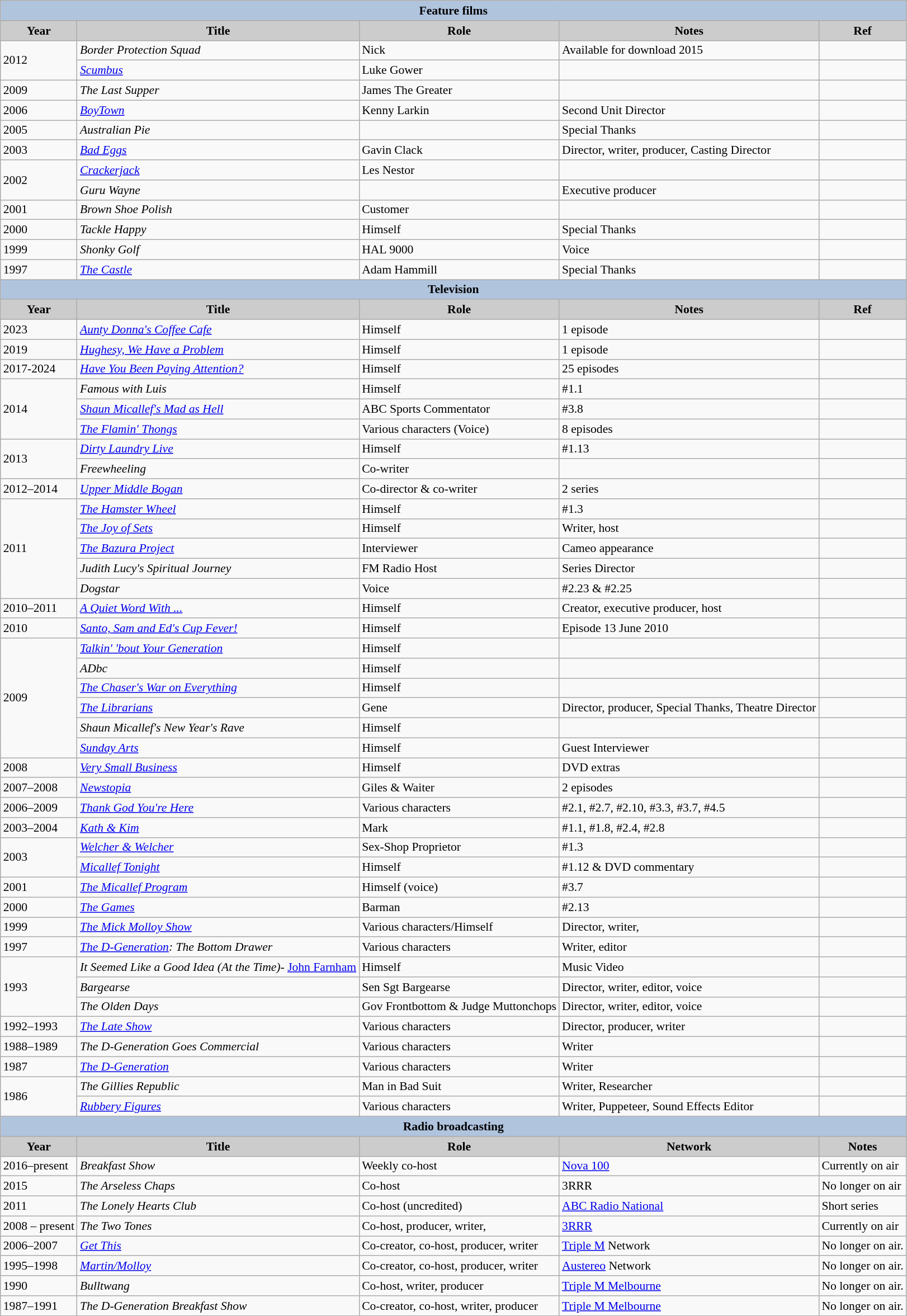<table class="wikitable" style="font-size:90%">
<tr style="text-align:center;">
<td colspan=5 style="background:#B0C4DE; font-weight: bold;">Feature films</td>
</tr>
<tr style="text-align:center;">
<th style="background:#ccc;">Year</th>
<th style="background:#ccc;">Title</th>
<th style="background:#ccc;">Role</th>
<th style="background:#ccc;">Notes</th>
<th style="background:#ccc;">Ref</th>
</tr>
<tr>
<td rowspan="2">2012</td>
<td><em>Border Protection Squad</em></td>
<td>Nick</td>
<td>Available for download 2015</td>
<td></td>
</tr>
<tr>
<td><em><a href='#'>Scumbus</a></em></td>
<td>Luke Gower</td>
<td></td>
<td></td>
</tr>
<tr>
<td>2009</td>
<td><em>The Last Supper</em></td>
<td>James The Greater</td>
<td></td>
<td></td>
</tr>
<tr>
<td>2006</td>
<td><em><a href='#'>BoyTown</a></em></td>
<td>Kenny Larkin</td>
<td>Second Unit Director</td>
<td></td>
</tr>
<tr>
<td>2005</td>
<td><em>Australian Pie</em></td>
<td></td>
<td>Special Thanks</td>
<td></td>
</tr>
<tr>
<td>2003</td>
<td><em><a href='#'>Bad Eggs</a></em></td>
<td>Gavin Clack</td>
<td>Director, writer, producer, Casting Director</td>
<td></td>
</tr>
<tr>
<td rowspan="2">2002</td>
<td><em><a href='#'>Crackerjack</a></em></td>
<td>Les Nestor</td>
<td></td>
<td></td>
</tr>
<tr>
<td><em>Guru Wayne</em></td>
<td></td>
<td>Executive producer</td>
<td></td>
</tr>
<tr>
<td>2001</td>
<td><em>Brown Shoe Polish</em></td>
<td>Customer</td>
<td></td>
<td></td>
</tr>
<tr>
<td>2000</td>
<td><em>Tackle Happy</em></td>
<td>Himself</td>
<td>Special Thanks</td>
<td></td>
</tr>
<tr>
<td>1999</td>
<td><em>Shonky Golf</em></td>
<td>HAL 9000</td>
<td>Voice</td>
<td></td>
</tr>
<tr>
<td>1997</td>
<td><em><a href='#'>The Castle</a></em></td>
<td>Adam Hammill</td>
<td>Special Thanks</td>
<td></td>
</tr>
<tr style="text-align:center;">
<td colspan=5 style="background:#B0C4DE; font-weight: bold;">Television</td>
</tr>
<tr style="text-align:center;">
<th style="background:#ccc;">Year</th>
<th style="background:#ccc;">Title</th>
<th style="background:#ccc;">Role</th>
<th style="background:#ccc;">Notes</th>
<th style="background:#ccc;">Ref</th>
</tr>
<tr>
<td>2023</td>
<td><em><a href='#'>Aunty Donna's Coffee Cafe</a></em></td>
<td>Himself</td>
<td>1 episode</td>
<td></td>
</tr>
<tr>
<td>2019</td>
<td><em><a href='#'>Hughesy, We Have a Problem</a></em></td>
<td>Himself</td>
<td>1 episode</td>
<td></td>
</tr>
<tr>
<td>2017-2024</td>
<td><em><a href='#'>Have You Been Paying Attention?</a></em></td>
<td>Himself</td>
<td>25 episodes</td>
<td></td>
</tr>
<tr>
<td rowspan="3">2014</td>
<td><em>Famous with Luis</em></td>
<td>Himself</td>
<td>#1.1</td>
<td></td>
</tr>
<tr>
<td><em><a href='#'>Shaun Micallef's Mad as Hell</a></em></td>
<td>ABC Sports Commentator</td>
<td>#3.8</td>
<td></td>
</tr>
<tr>
<td><em><a href='#'>The Flamin' Thongs</a></em></td>
<td>Various characters (Voice)</td>
<td>8 episodes</td>
<td></td>
</tr>
<tr>
<td rowspan="2">2013</td>
<td><em><a href='#'>Dirty Laundry Live</a></em></td>
<td>Himself</td>
<td>#1.13</td>
<td></td>
</tr>
<tr>
<td><em>Freewheeling</em></td>
<td>Co-writer</td>
<td></td>
<td></td>
</tr>
<tr>
<td>2012–2014</td>
<td><em><a href='#'>Upper Middle Bogan</a></em></td>
<td>Co-director & co-writer</td>
<td>2 series</td>
<td></td>
</tr>
<tr>
<td rowspan="5">2011</td>
<td><em><a href='#'>The Hamster Wheel</a></em></td>
<td>Himself</td>
<td>#1.3</td>
<td></td>
</tr>
<tr>
<td><em><a href='#'>The Joy of Sets</a></em></td>
<td>Himself</td>
<td>Writer, host</td>
<td></td>
</tr>
<tr>
<td><em><a href='#'>The Bazura Project</a></em></td>
<td>Interviewer</td>
<td>Cameo appearance</td>
<td></td>
</tr>
<tr>
<td><em>Judith Lucy's Spiritual Journey</em></td>
<td>FM Radio Host</td>
<td>Series Director</td>
<td></td>
</tr>
<tr>
<td><em>Dogstar</em></td>
<td>Voice</td>
<td>#2.23 & #2.25</td>
<td></td>
</tr>
<tr>
<td>2010–2011</td>
<td><em><a href='#'>A Quiet Word With ...</a></em></td>
<td>Himself</td>
<td>Creator, executive producer, host</td>
<td></td>
</tr>
<tr>
<td>2010</td>
<td><em><a href='#'>Santo, Sam and Ed's Cup Fever!</a></em></td>
<td>Himself</td>
<td>Episode 13 June 2010</td>
<td></td>
</tr>
<tr>
<td rowspan="6">2009</td>
<td><em><a href='#'>Talkin' 'bout Your Generation</a></em></td>
<td>Himself</td>
<td></td>
<td></td>
</tr>
<tr>
<td><em>ADbc</em></td>
<td>Himself</td>
<td></td>
<td></td>
</tr>
<tr>
<td><em><a href='#'>The Chaser's War on Everything</a></em></td>
<td>Himself</td>
<td></td>
<td></td>
</tr>
<tr>
<td><em><a href='#'>The Librarians</a></em></td>
<td>Gene</td>
<td>Director, producer, Special Thanks, Theatre Director</td>
<td></td>
</tr>
<tr>
<td><em>Shaun Micallef's New Year's Rave</em></td>
<td>Himself</td>
<td></td>
<td></td>
</tr>
<tr>
<td><em><a href='#'>Sunday Arts</a></em></td>
<td>Himself</td>
<td>Guest Interviewer</td>
<td></td>
</tr>
<tr>
<td>2008</td>
<td><em><a href='#'>Very Small Business</a></em></td>
<td>Himself</td>
<td>DVD extras</td>
<td></td>
</tr>
<tr>
<td>2007–2008</td>
<td><em><a href='#'>Newstopia</a></em></td>
<td>Giles & Waiter</td>
<td>2 episodes</td>
<td></td>
</tr>
<tr>
<td>2006–2009</td>
<td><em><a href='#'>Thank God You're Here</a></em></td>
<td>Various characters</td>
<td>#2.1, #2.7, #2.10, #3.3, #3.7, #4.5</td>
<td></td>
</tr>
<tr>
<td>2003–2004</td>
<td><em><a href='#'>Kath & Kim</a></em></td>
<td>Mark</td>
<td>#1.1, #1.8, #2.4, #2.8</td>
<td></td>
</tr>
<tr>
<td rowspan="2">2003</td>
<td><em><a href='#'>Welcher & Welcher</a></em></td>
<td>Sex-Shop Proprietor</td>
<td>#1.3</td>
<td></td>
</tr>
<tr>
<td><em><a href='#'>Micallef Tonight</a></em></td>
<td>Himself</td>
<td>#1.12 & DVD commentary</td>
<td></td>
</tr>
<tr>
<td>2001</td>
<td><em><a href='#'>The Micallef Program</a></em></td>
<td>Himself (voice)</td>
<td>#3.7</td>
<td></td>
</tr>
<tr>
<td>2000</td>
<td><em><a href='#'>The Games</a></em></td>
<td>Barman</td>
<td>#2.13</td>
<td></td>
</tr>
<tr>
<td>1999</td>
<td><em><a href='#'>The Mick Molloy Show</a></em></td>
<td>Various characters/Himself</td>
<td>Director, writer,</td>
<td></td>
</tr>
<tr>
<td>1997</td>
<td><em><a href='#'>The D-Generation</a>: The Bottom Drawer</em></td>
<td>Various characters</td>
<td>Writer, editor</td>
<td></td>
</tr>
<tr>
<td rowspan="3">1993</td>
<td><em>It Seemed Like a Good Idea (At the Time)-</em> <a href='#'>John Farnham</a></td>
<td>Himself</td>
<td>Music Video</td>
<td></td>
</tr>
<tr>
<td><em>Bargearse</em></td>
<td>Sen Sgt Bargearse</td>
<td>Director, writer, editor, voice</td>
<td></td>
</tr>
<tr>
<td><em>The Olden Days</em></td>
<td>Gov Frontbottom & Judge Muttonchops</td>
<td>Director, writer, editor, voice</td>
<td></td>
</tr>
<tr>
<td>1992–1993</td>
<td><em><a href='#'>The Late Show</a></em></td>
<td>Various characters</td>
<td>Director, producer, writer</td>
<td></td>
</tr>
<tr>
<td>1988–1989</td>
<td><em>The D-Generation Goes Commercial</em></td>
<td>Various characters</td>
<td>Writer</td>
<td></td>
</tr>
<tr>
<td>1987</td>
<td><em><a href='#'>The D-Generation</a></em></td>
<td>Various characters</td>
<td>Writer</td>
<td></td>
</tr>
<tr>
<td rowspan="2">1986</td>
<td><em>The Gillies Republic</em></td>
<td>Man in Bad Suit</td>
<td>Writer, Researcher</td>
<td></td>
</tr>
<tr>
<td><em><a href='#'>Rubbery Figures</a></em></td>
<td>Various characters</td>
<td>Writer, Puppeteer, Sound Effects Editor</td>
<td></td>
</tr>
<tr style="text-align:center;">
<td colspan=5 style="background:#B0C4DE; font-weight: bold;">Radio broadcasting</td>
</tr>
<tr style="text-align:center;">
<th style="background:#ccc;">Year</th>
<th style="background:#ccc;">Title</th>
<th style="background:#ccc;">Role</th>
<th style="background:#ccc;">Network</th>
<th style="background:#ccc;">Notes</th>
</tr>
<tr>
<td>2016–present</td>
<td><em>Breakfast Show</em></td>
<td>Weekly co-host</td>
<td><a href='#'>Nova 100</a></td>
<td>Currently on air</td>
</tr>
<tr>
<td>2015</td>
<td><em>The Arseless Chaps</em></td>
<td>Co-host</td>
<td>3RRR</td>
<td>No longer on air</td>
</tr>
<tr>
<td>2011</td>
<td><em>The Lonely Hearts Club</em></td>
<td>Co-host (uncredited)</td>
<td><a href='#'>ABC Radio National</a></td>
<td>Short series</td>
</tr>
<tr>
<td>2008 – present</td>
<td><em>The Two Tones</em></td>
<td>Co-host, producer, writer,</td>
<td><a href='#'>3RRR</a></td>
<td>Currently on air</td>
</tr>
<tr>
<td>2006–2007</td>
<td><em><a href='#'>Get This</a></em></td>
<td>Co-creator, co-host, producer, writer</td>
<td><a href='#'>Triple M</a> Network</td>
<td>No longer on air.</td>
</tr>
<tr>
<td>1995–1998</td>
<td><em><a href='#'>Martin/Molloy</a></em></td>
<td>Co-creator, co-host, producer, writer</td>
<td><a href='#'>Austereo</a> Network</td>
<td>No longer on air.</td>
</tr>
<tr>
<td>1990</td>
<td><em>Bulltwang</em></td>
<td>Co-host, writer, producer</td>
<td><a href='#'>Triple M Melbourne</a></td>
<td>No longer on air.</td>
</tr>
<tr>
<td>1987–1991</td>
<td><em>The D-Generation Breakfast Show</em></td>
<td>Co-creator, co-host, writer, producer</td>
<td><a href='#'>Triple M Melbourne</a></td>
<td>No longer on air.</td>
</tr>
</table>
